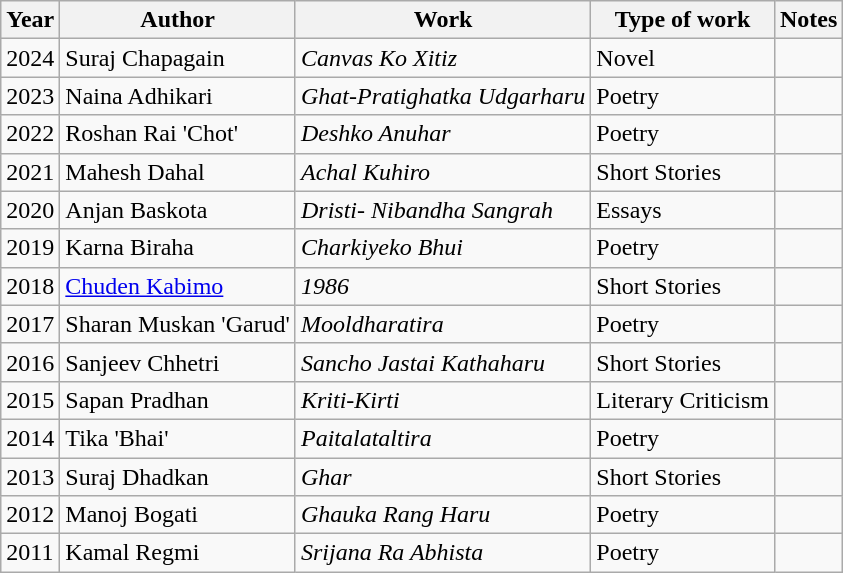<table class="wikitable sortable">
<tr>
<th>Year</th>
<th>Author</th>
<th>Work</th>
<th>Type of work</th>
<th>Notes</th>
</tr>
<tr>
<td>2024</td>
<td>Suraj Chapagain</td>
<td><em>Canvas Ko Xitiz</em></td>
<td>Novel</td>
<td></td>
</tr>
<tr>
<td>2023</td>
<td>Naina Adhikari</td>
<td><em>Ghat-Pratighatka Udgarharu</em></td>
<td>Poetry</td>
<td></td>
</tr>
<tr>
<td>2022</td>
<td>Roshan Rai 'Chot'</td>
<td><em>Deshko Anuhar</em></td>
<td>Poetry</td>
<td></td>
</tr>
<tr>
<td>2021</td>
<td>Mahesh Dahal</td>
<td><em>Achal Kuhiro</em></td>
<td>Short Stories</td>
<td></td>
</tr>
<tr>
<td>2020</td>
<td>Anjan Baskota</td>
<td><em>Dristi- Nibandha Sangrah</em></td>
<td>Essays</td>
<td></td>
</tr>
<tr>
<td>2019</td>
<td>Karna Biraha</td>
<td><em>Charkiyeko Bhui</em></td>
<td>Poetry</td>
<td></td>
</tr>
<tr>
<td>2018</td>
<td><a href='#'>Chuden Kabimo</a></td>
<td><em>1986</em></td>
<td>Short Stories</td>
<td></td>
</tr>
<tr>
<td>2017</td>
<td>Sharan Muskan 'Garud'</td>
<td><em>Mooldharatira</em></td>
<td>Poetry</td>
<td></td>
</tr>
<tr>
<td>2016</td>
<td>Sanjeev Chhetri</td>
<td><em>Sancho Jastai Kathaharu</em></td>
<td>Short Stories</td>
<td></td>
</tr>
<tr>
<td>2015</td>
<td>Sapan Pradhan</td>
<td><em>Kriti-Kirti</em></td>
<td>Literary Criticism</td>
</tr>
<tr>
<td>2014</td>
<td>Tika 'Bhai'</td>
<td><em>Paitalataltira</em></td>
<td>Poetry</td>
<td></td>
</tr>
<tr>
<td>2013</td>
<td>Suraj Dhadkan</td>
<td><em>Ghar</em></td>
<td>Short Stories</td>
<td></td>
</tr>
<tr>
<td>2012</td>
<td>Manoj Bogati</td>
<td><em>Ghauka Rang Haru</em></td>
<td>Poetry</td>
<td></td>
</tr>
<tr>
<td>2011</td>
<td>Kamal Regmi</td>
<td><em>Srijana Ra Abhista</em></td>
<td>Poetry</td>
<td></td>
</tr>
</table>
